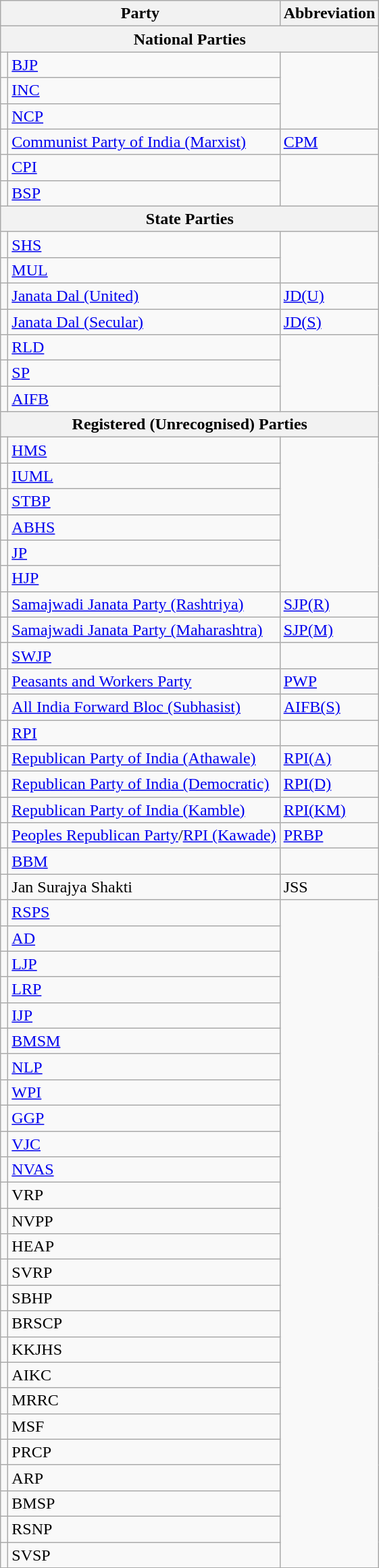<table class="wikitable">
<tr>
<th Colspan=2>Party</th>
<th>Abbreviation</th>
</tr>
<tr>
<th Colspan=4>National Parties</th>
</tr>
<tr>
<td></td>
<td><a href='#'>BJP</a></td>
</tr>
<tr>
<td></td>
<td><a href='#'>INC</a></td>
</tr>
<tr>
<td></td>
<td><a href='#'>NCP</a></td>
</tr>
<tr>
<td></td>
<td><a href='#'>Communist Party of India (Marxist)</a></td>
<td><a href='#'>CPM</a></td>
</tr>
<tr>
<td></td>
<td><a href='#'>CPI</a></td>
</tr>
<tr>
<td></td>
<td><a href='#'>BSP</a></td>
</tr>
<tr>
<th Colspan=4>State Parties</th>
</tr>
<tr>
<td></td>
<td><a href='#'>SHS</a></td>
</tr>
<tr>
<td></td>
<td><a href='#'>MUL</a></td>
</tr>
<tr>
<td></td>
<td><a href='#'>Janata Dal (United)</a></td>
<td><a href='#'>JD(U)</a></td>
</tr>
<tr>
<td></td>
<td><a href='#'>Janata Dal (Secular)</a></td>
<td><a href='#'>JD(S)</a></td>
</tr>
<tr>
<td></td>
<td><a href='#'>RLD</a></td>
</tr>
<tr>
<td></td>
<td><a href='#'>SP</a></td>
</tr>
<tr>
<td></td>
<td><a href='#'>AIFB</a></td>
</tr>
<tr>
<th Colspan=4>Registered (Unrecognised) Parties</th>
</tr>
<tr>
<td></td>
<td><a href='#'>HMS</a></td>
</tr>
<tr>
<td></td>
<td><a href='#'>IUML</a></td>
</tr>
<tr>
<td></td>
<td><a href='#'>STBP</a></td>
</tr>
<tr>
<td></td>
<td><a href='#'>ABHS</a></td>
</tr>
<tr>
<td></td>
<td><a href='#'>JP</a></td>
</tr>
<tr>
<td></td>
<td><a href='#'>HJP</a></td>
</tr>
<tr>
<td></td>
<td><a href='#'>Samajwadi Janata Party (Rashtriya)</a></td>
<td><a href='#'>SJP(R)</a></td>
</tr>
<tr>
<td></td>
<td><a href='#'>Samajwadi Janata Party (Maharashtra)</a></td>
<td><a href='#'>SJP(M)</a></td>
</tr>
<tr>
<td></td>
<td><a href='#'>SWJP</a></td>
</tr>
<tr>
<td></td>
<td><a href='#'>Peasants and Workers Party</a></td>
<td><a href='#'>PWP</a></td>
</tr>
<tr>
<td></td>
<td><a href='#'>All India Forward Bloc (Subhasist)</a></td>
<td><a href='#'>AIFB(S)</a></td>
</tr>
<tr>
<td></td>
<td><a href='#'>RPI</a></td>
</tr>
<tr>
<td></td>
<td><a href='#'>Republican Party of India (Athawale)</a></td>
<td><a href='#'>RPI(A)</a></td>
</tr>
<tr>
<td></td>
<td><a href='#'>Republican Party of India (Democratic)</a></td>
<td><a href='#'>RPI(D)</a></td>
</tr>
<tr>
<td></td>
<td><a href='#'>Republican Party of India (Kamble)</a></td>
<td><a href='#'>RPI(KM)</a></td>
</tr>
<tr>
<td></td>
<td><a href='#'>Peoples Republican Party</a>/<a href='#'>RPI (Kawade)</a></td>
<td><a href='#'>PRBP</a></td>
</tr>
<tr>
<td></td>
<td><a href='#'>BBM</a></td>
</tr>
<tr>
<td></td>
<td>Jan Surajya Shakti</td>
<td>JSS</td>
</tr>
<tr>
<td></td>
<td><a href='#'>RSPS</a></td>
</tr>
<tr>
<td></td>
<td><a href='#'>AD</a></td>
</tr>
<tr>
<td></td>
<td><a href='#'>LJP</a></td>
</tr>
<tr>
<td></td>
<td><a href='#'>LRP</a></td>
</tr>
<tr>
<td></td>
<td><a href='#'>IJP</a></td>
</tr>
<tr>
<td></td>
<td><a href='#'>BMSM</a></td>
</tr>
<tr>
<td></td>
<td><a href='#'>NLP</a></td>
</tr>
<tr>
<td></td>
<td><a href='#'>WPI</a></td>
</tr>
<tr>
<td></td>
<td><a href='#'>GGP</a></td>
</tr>
<tr>
<td></td>
<td><a href='#'>VJC</a></td>
</tr>
<tr>
<td></td>
<td><a href='#'>NVAS</a></td>
</tr>
<tr>
<td></td>
<td>VRP</td>
</tr>
<tr>
<td></td>
<td>NVPP</td>
</tr>
<tr>
<td></td>
<td>HEAP</td>
</tr>
<tr>
<td></td>
<td>SVRP</td>
</tr>
<tr>
<td></td>
<td>SBHP</td>
</tr>
<tr>
<td></td>
<td>BRSCP</td>
</tr>
<tr>
<td></td>
<td>KKJHS</td>
</tr>
<tr>
<td></td>
<td>AIKC</td>
</tr>
<tr>
<td></td>
<td>MRRC</td>
</tr>
<tr>
<td></td>
<td>MSF</td>
</tr>
<tr>
<td></td>
<td>PRCP</td>
</tr>
<tr>
<td></td>
<td>ARP</td>
</tr>
<tr>
<td></td>
<td>BMSP</td>
</tr>
<tr>
<td></td>
<td>RSNP</td>
</tr>
<tr>
<td></td>
<td>SVSP</td>
</tr>
<tr>
</tr>
</table>
